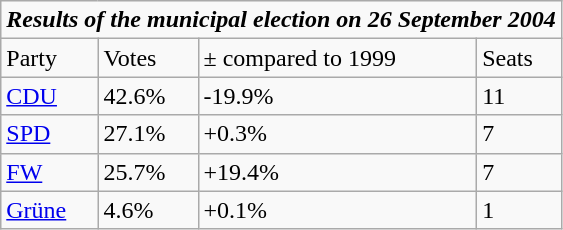<table class="wikitable">
<tr>
<td colspan=6 align=center><strong><em>Results of the municipal election<strong> on 26 September 2004<em></td>
</tr>
<tr>
<td></strong>Party<strong></td>
<td></strong>Votes<strong></td>
<td></strong>± compared to 1999<strong></td>
<td></strong>Seats<strong></td>
</tr>
<tr>
<td><a href='#'>CDU</a></td>
<td>42.6%</td>
<td>-19.9%</td>
<td>11</td>
</tr>
<tr>
<td><a href='#'>SPD</a></td>
<td>27.1%</td>
<td>+0.3%</td>
<td>7</td>
</tr>
<tr>
<td><a href='#'>FW</a></td>
<td>25.7%</td>
<td>+19.4%</td>
<td>7</td>
</tr>
<tr>
<td><a href='#'>Grüne</a></td>
<td>4.6%</td>
<td>+0.1%</td>
<td>1</td>
</tr>
</table>
